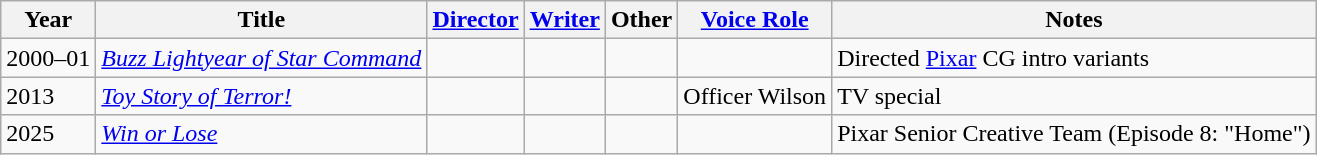<table class="wikitable">
<tr>
<th>Year</th>
<th>Title</th>
<th><a href='#'>Director</a></th>
<th><a href='#'>Writer</a></th>
<th>Other</th>
<th><a href='#'>Voice Role</a></th>
<th>Notes</th>
</tr>
<tr>
<td>2000–01</td>
<td><em><a href='#'>Buzz Lightyear of Star Command</a></em></td>
<td></td>
<td></td>
<td></td>
<td></td>
<td>Directed <a href='#'>Pixar</a> CG intro variants </td>
</tr>
<tr>
<td>2013</td>
<td><em><a href='#'>Toy Story of Terror!</a></em></td>
<td></td>
<td></td>
<td></td>
<td>Officer Wilson</td>
<td>TV special</td>
</tr>
<tr>
<td>2025</td>
<td><em><a href='#'>Win or Lose</a></em></td>
<td></td>
<td></td>
<td></td>
<td></td>
<td>Pixar Senior Creative Team (Episode 8: "Home")</td>
</tr>
</table>
